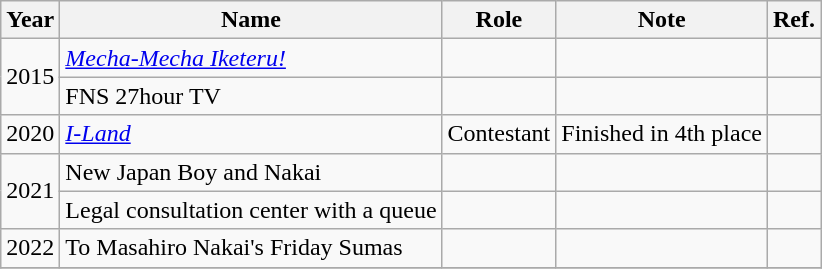<table class="wikitable">
<tr>
<th scope="col" style="width:2em;">Year</th>
<th scope="col">Name</th>
<th>Role</th>
<th>Note</th>
<th>Ref.</th>
</tr>
<tr>
<td rowspan="2">2015</td>
<td><em><a href='#'>Mecha-Mecha Iketeru!</a></em></td>
<td></td>
<td></td>
<td></td>
</tr>
<tr>
<td>FNS 27hour TV</td>
<td></td>
<td></td>
<td></td>
</tr>
<tr>
<td>2020</td>
<td><em><a href='#'>I-Land</a></em></td>
<td>Contestant</td>
<td>Finished in 4th place</td>
<td></td>
</tr>
<tr>
<td rowspan="2">2021</td>
<td>New Japan Boy and Nakai</td>
<td></td>
<td></td>
<td></td>
</tr>
<tr>
<td>Legal consultation center with a queue</td>
<td></td>
<td></td>
<td></td>
</tr>
<tr>
<td>2022</td>
<td>To Masahiro Nakai's Friday Sumas</td>
<td></td>
<td></td>
<td></td>
</tr>
<tr>
</tr>
</table>
